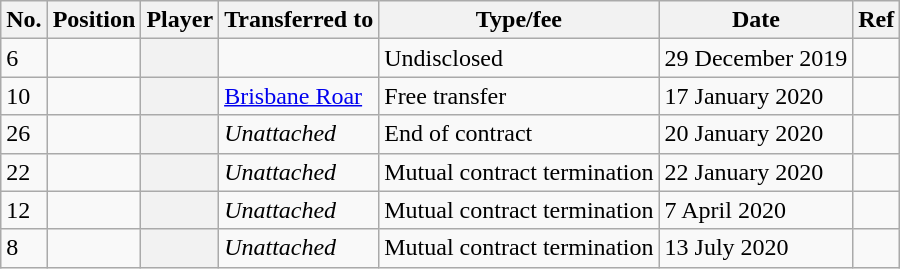<table class="wikitable plainrowheaders sortable" style="text-align:center; text-align:left">
<tr>
<th scope="col">No.</th>
<th scope="col">Position</th>
<th scope="col">Player</th>
<th scope="col">Transferred to</th>
<th scope="col">Type/fee</th>
<th scope="col">Date</th>
<th scope="col" class="unsortable">Ref</th>
</tr>
<tr>
<td>6</td>
<td></td>
<th scope="row"></th>
<td></td>
<td>Undisclosed</td>
<td>29 December 2019</td>
<td></td>
</tr>
<tr>
<td>10</td>
<td></td>
<th scope="row"></th>
<td><a href='#'>Brisbane Roar</a></td>
<td>Free transfer</td>
<td>17 January 2020</td>
<td></td>
</tr>
<tr>
<td>26</td>
<td></td>
<th scope="row"></th>
<td><em>Unattached</em></td>
<td>End of contract</td>
<td>20 January 2020</td>
<td></td>
</tr>
<tr>
<td>22</td>
<td></td>
<th scope="row"></th>
<td><em>Unattached</em></td>
<td>Mutual contract termination</td>
<td>22 January 2020</td>
<td></td>
</tr>
<tr>
<td>12</td>
<td></td>
<th scope="row"></th>
<td><em>Unattached</em></td>
<td>Mutual contract termination</td>
<td>7 April 2020</td>
<td></td>
</tr>
<tr>
<td>8</td>
<td></td>
<th scope="row"></th>
<td><em>Unattached</em></td>
<td>Mutual contract termination</td>
<td>13 July 2020</td>
<td></td>
</tr>
</table>
